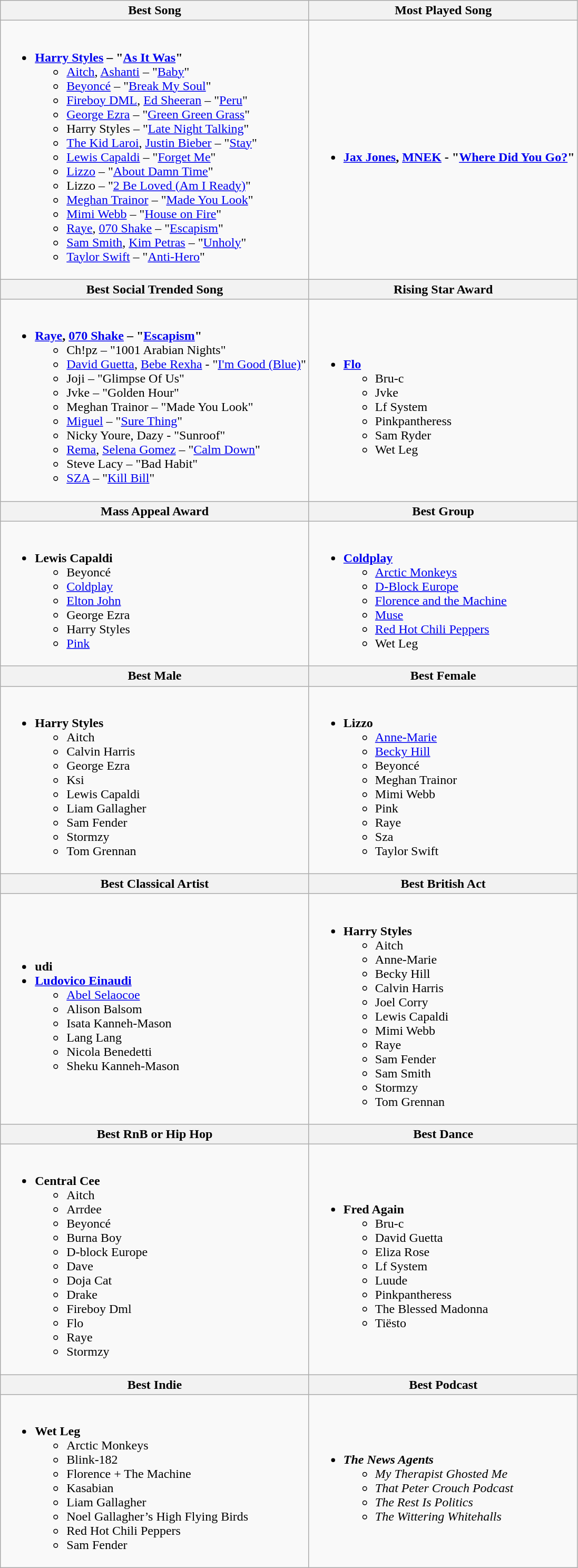<table class="wikitable">
<tr>
<th>Best Song</th>
<th>Most Played Song</th>
</tr>
<tr>
<td><br><ul><li><strong><a href='#'>Harry Styles</a></strong> <strong>– "<a href='#'>As It Was</a>"</strong><ul><li><a href='#'>Aitch</a>, <a href='#'>Ashanti</a> – "<a href='#'>Baby</a>"</li><li><a href='#'>Beyoncé</a> – "<a href='#'>Break My Soul</a>"</li><li><a href='#'>Fireboy DML</a>, <a href='#'>Ed Sheeran</a> – "<a href='#'>Peru</a>"</li><li><a href='#'>George Ezra</a> – "<a href='#'>Green Green Grass</a>"</li><li>Harry Styles – "<a href='#'>Late Night Talking</a>"</li><li><a href='#'>The Kid Laroi</a>, <a href='#'>Justin Bieber</a> – "<a href='#'>Stay</a>"</li><li><a href='#'>Lewis Capaldi</a> – "<a href='#'>Forget Me</a>"</li><li><a href='#'>Lizzo</a> – "<a href='#'>About Damn Time</a>"</li><li>Lizzo – "<a href='#'>2 Be Loved (Am I Ready)</a>"</li><li><a href='#'>Meghan Trainor</a> – "<a href='#'>Made You Look</a>"</li><li><a href='#'>Mimi Webb</a> – "<a href='#'>House on Fire</a>"</li><li><a href='#'>Raye</a>, <a href='#'>070 Shake</a> – "<a href='#'>Escapism</a>"</li><li><a href='#'>Sam Smith</a>, <a href='#'>Kim Petras</a> – "<a href='#'>Unholy</a>"</li><li><a href='#'>Taylor Swift</a> – "<a href='#'>Anti-Hero</a>"</li></ul></li></ul></td>
<td><br><ul><li><strong><a href='#'>Jax Jones</a>, <a href='#'>MNEK</a> - "<a href='#'>Where Did You Go?</a>"</strong></li></ul></td>
</tr>
<tr>
<th><strong>Best Social Trended Song</strong></th>
<th>Rising Star Award</th>
</tr>
<tr>
<td><br><ul><li><strong><a href='#'>Raye</a>, <a href='#'>070 Shake</a> – "<a href='#'>Escapism</a>"</strong><ul><li>Ch!pz – "1001 Arabian Nights"</li><li><a href='#'>David Guetta</a>, <a href='#'>Bebe Rexha</a> - "<a href='#'>I'm Good (Blue)</a>"</li><li>Joji – "Glimpse Of Us"</li><li>Jvke – "Golden Hour"</li><li>Meghan Trainor – "Made You Look"</li><li><a href='#'>Miguel</a> – "<a href='#'>Sure Thing</a>"</li><li>Nicky Youre, Dazy - "Sunroof"</li><li><a href='#'>Rema</a>, <a href='#'>Selena Gomez</a> – "<a href='#'>Calm Down</a>"</li><li>Steve Lacy – "Bad Habit"</li><li><a href='#'>SZA</a> – "<a href='#'>Kill Bill</a>"</li></ul></li></ul></td>
<td><br><ul><li><a href='#'><strong>Flo</strong></a><ul><li>Bru-c</li><li>Jvke</li><li>Lf System</li><li>Pinkpantheress</li><li>Sam Ryder</li><li>Wet Leg</li></ul></li></ul></td>
</tr>
<tr>
<th>Mass Appeal Award</th>
<th>Best Group</th>
</tr>
<tr>
<td><br><ul><li><strong>Lewis Capaldi</strong><ul><li>Beyoncé</li><li><a href='#'>Coldplay</a></li><li><a href='#'>Elton John</a></li><li>George Ezra</li><li>Harry Styles</li><li><a href='#'>Pink</a></li></ul></li></ul></td>
<td><br><ul><li><strong><a href='#'>Coldplay</a></strong><ul><li><a href='#'>Arctic Monkeys</a></li><li><a href='#'>D-Block Europe</a></li><li><a href='#'>Florence and the Machine</a></li><li><a href='#'>Muse</a></li><li><a href='#'>Red Hot Chili Peppers</a></li><li>Wet Leg</li></ul></li></ul></td>
</tr>
<tr>
<th>Best Male</th>
<th>Best Female</th>
</tr>
<tr>
<td><br><ul><li><strong>Harry Styles</strong><ul><li>Aitch</li><li>Calvin Harris</li><li>George Ezra</li><li>Ksi</li><li>Lewis Capaldi</li><li>Liam Gallagher</li><li>Sam Fender</li><li>Stormzy</li><li>Tom Grennan</li></ul></li></ul></td>
<td><br><ul><li><strong>Lizzo</strong><ul><li><a href='#'>Anne-Marie</a></li><li><a href='#'>Becky Hill</a></li><li>Beyoncé</li><li>Meghan Trainor</li><li>Mimi Webb</li><li>Pink</li><li>Raye</li><li>Sza</li><li>Taylor Swift</li></ul></li></ul></td>
</tr>
<tr>
<th>Best Classical Artist</th>
<th>Best British Act</th>
</tr>
<tr>
<td><br><ul><li><strong>udi</strong></li><li><strong><a href='#'>Ludovico Einaudi</a></strong><ul><li><a href='#'>Abel Selaocoe</a></li><li>Alison Balsom</li><li>Isata Kanneh-Mason</li><li>Lang Lang</li><li>Nicola Benedetti</li><li>Sheku Kanneh-Mason</li></ul></li></ul></td>
<td><br><ul><li><strong>Harry Styles</strong><ul><li>Aitch</li><li>Anne-Marie</li><li>Becky Hill</li><li>Calvin Harris</li><li>Joel Corry</li><li>Lewis Capaldi</li><li>Mimi Webb</li><li>Raye</li><li>Sam Fender</li><li>Sam Smith</li><li>Stormzy</li><li>Tom Grennan</li></ul></li></ul></td>
</tr>
<tr>
<th>Best RnB or Hip Hop</th>
<th>Best Dance</th>
</tr>
<tr>
<td><br><ul><li><strong>Central Cee</strong><ul><li>Aitch</li><li>Arrdee</li><li>Beyoncé</li><li>Burna Boy</li><li>D-block Europe</li><li>Dave</li><li>Doja Cat</li><li>Drake</li><li>Fireboy Dml</li><li>Flo</li><li>Raye</li><li>Stormzy</li></ul></li></ul></td>
<td><br><ul><li><strong>Fred Again</strong><ul><li>Bru-c</li><li>David Guetta</li><li>Eliza Rose</li><li>Lf System</li><li>Luude</li><li>Pinkpantheress</li><li>The Blessed Madonna</li><li>Tiësto</li></ul></li></ul></td>
</tr>
<tr>
<th>Best Indie</th>
<th>Best Podcast</th>
</tr>
<tr>
<td><br><ul><li><strong>Wet Leg</strong><ul><li>Arctic Monkeys</li><li>Blink-182</li><li>Florence + The Machine</li><li>Kasabian</li><li>Liam Gallagher</li><li>Noel Gallagher’s High Flying Birds</li><li>Red Hot Chili Peppers</li><li>Sam Fender</li></ul></li></ul></td>
<td><br><ul><li><strong><em>The News Agents</em></strong><ul><li><em>My Therapist Ghosted Me</em></li><li><em>That Peter Crouch Podcast</em></li><li><em>The Rest Is Politics</em></li><li><em>The Wittering Whitehalls</em></li></ul></li></ul></td>
</tr>
</table>
